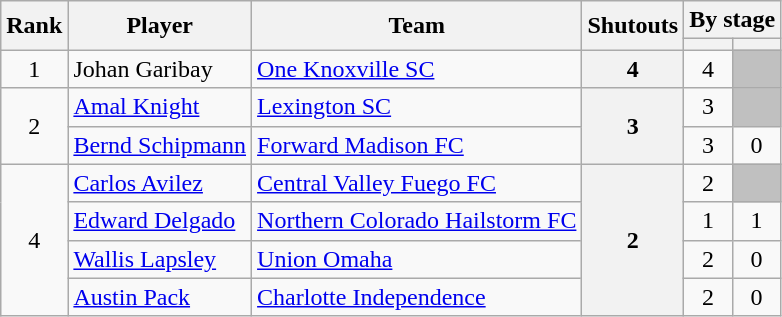<table class="wikitable" style="text-align:center">
<tr>
<th rowspan="2">Rank</th>
<th rowspan="2">Player</th>
<th rowspan="2">Team</th>
<th rowspan="2">Shutouts</th>
<th colspan="2">By stage</th>
</tr>
<tr>
<th></th>
<th></th>
</tr>
<tr>
<td>1</td>
<td align="left"> Johan Garibay</td>
<td align="left"><a href='#'>One Knoxville SC</a></td>
<th>4</th>
<td>4</td>
<td bgcolor="silver"></td>
</tr>
<tr>
<td rowspan="2">2</td>
<td align="left"> <a href='#'>Amal Knight</a></td>
<td align="left"><a href='#'>Lexington SC</a></td>
<th rowspan="2">3</th>
<td>3</td>
<td bgcolor="silver"></td>
</tr>
<tr>
<td align="left"> <a href='#'>Bernd Schipmann</a></td>
<td align="left"><a href='#'>Forward Madison FC</a></td>
<td>3</td>
<td>0</td>
</tr>
<tr>
<td rowspan="4">4</td>
<td align="left"> <a href='#'>Carlos Avilez</a></td>
<td align="left"><a href='#'>Central Valley Fuego FC</a></td>
<th rowspan="4">2</th>
<td>2</td>
<td bgcolor="silver"></td>
</tr>
<tr>
<td align="left"> <a href='#'>Edward Delgado</a></td>
<td align="left"><a href='#'>Northern Colorado Hailstorm FC</a></td>
<td>1</td>
<td>1</td>
</tr>
<tr>
<td align="left"> <a href='#'>Wallis Lapsley</a></td>
<td align="left"><a href='#'>Union Omaha</a></td>
<td>2</td>
<td>0</td>
</tr>
<tr>
<td align="left"> <a href='#'>Austin Pack</a></td>
<td align="left"><a href='#'>Charlotte Independence</a></td>
<td>2</td>
<td>0</td>
</tr>
</table>
